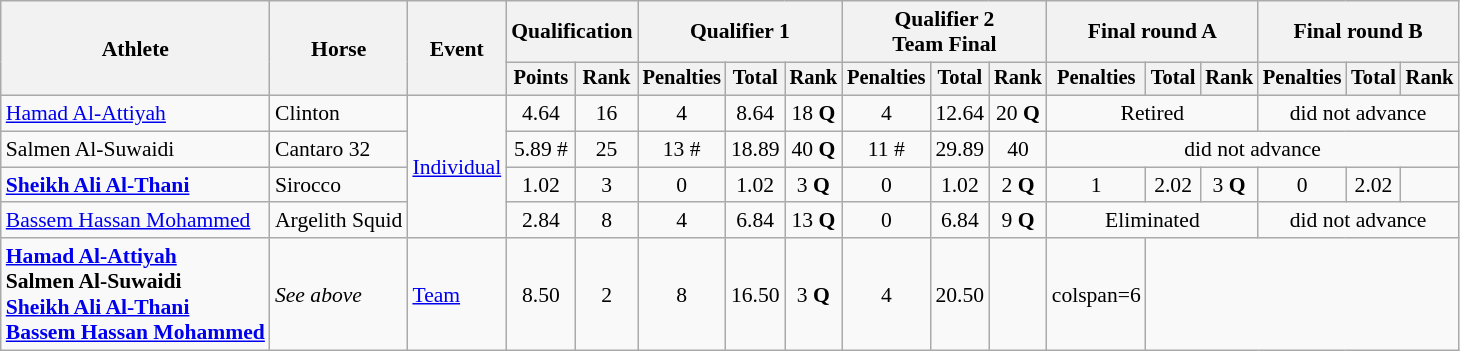<table class=wikitable style=font-size:90%;text-align:center>
<tr>
<th rowspan=2>Athlete</th>
<th rowspan=2>Horse</th>
<th rowspan=2>Event</th>
<th colspan=2>Qualification</th>
<th colspan=3>Qualifier 1</th>
<th colspan=3>Qualifier 2<br>Team Final</th>
<th colspan=3>Final round A</th>
<th colspan=3>Final round B</th>
</tr>
<tr style="font-size:95%">
<th>Points</th>
<th>Rank</th>
<th>Penalties</th>
<th>Total</th>
<th>Rank</th>
<th>Penalties</th>
<th>Total</th>
<th>Rank</th>
<th>Penalties</th>
<th>Total</th>
<th>Rank</th>
<th>Penalties</th>
<th>Total</th>
<th>Rank</th>
</tr>
<tr>
<td align=left><a href='#'>Hamad Al-Attiyah</a></td>
<td align=left>Clinton</td>
<td align=left rowspan=4><a href='#'>Individual</a></td>
<td>4.64</td>
<td>16</td>
<td>4</td>
<td>8.64</td>
<td>18 <strong>Q</strong></td>
<td>4</td>
<td>12.64</td>
<td>20 <strong>Q</strong></td>
<td colspan=3>Retired</td>
<td colspan=3>did not advance</td>
</tr>
<tr>
<td align=left>Salmen Al-Suwaidi</td>
<td align=left>Cantaro 32</td>
<td>5.89 #</td>
<td>25</td>
<td>13 #</td>
<td>18.89</td>
<td>40 <strong>Q</strong></td>
<td>11 #</td>
<td>29.89</td>
<td>40</td>
<td colspan=6>did not advance</td>
</tr>
<tr>
<td align=left><strong><a href='#'>Sheikh Ali Al-Thani</a></strong></td>
<td align=left>Sirocco</td>
<td>1.02</td>
<td>3</td>
<td>0</td>
<td>1.02</td>
<td>3 <strong>Q</strong></td>
<td>0</td>
<td>1.02</td>
<td>2 <strong>Q</strong></td>
<td>1</td>
<td>2.02</td>
<td>3 <strong>Q</strong></td>
<td>0</td>
<td>2.02</td>
<td></td>
</tr>
<tr>
<td align=left><a href='#'>Bassem Hassan Mohammed</a></td>
<td align=left>Argelith Squid</td>
<td>2.84</td>
<td>8</td>
<td>4</td>
<td>6.84</td>
<td>13 <strong>Q</strong></td>
<td>0</td>
<td>6.84</td>
<td>9 <strong>Q</strong></td>
<td colspan=3>Eliminated</td>
<td colspan=3>did not advance</td>
</tr>
<tr>
<td align=left><strong><a href='#'>Hamad Al-Attiyah</a><br>Salmen Al-Suwaidi<br><a href='#'>Sheikh Ali Al-Thani</a><br><a href='#'>Bassem Hassan Mohammed</a></strong></td>
<td align=left><em>See above</em></td>
<td align=left><a href='#'>Team</a></td>
<td>8.50</td>
<td>2</td>
<td>8</td>
<td>16.50</td>
<td>3 <strong>Q</strong></td>
<td>4</td>
<td>20.50</td>
<td></td>
<td>colspan=6 </td>
</tr>
</table>
